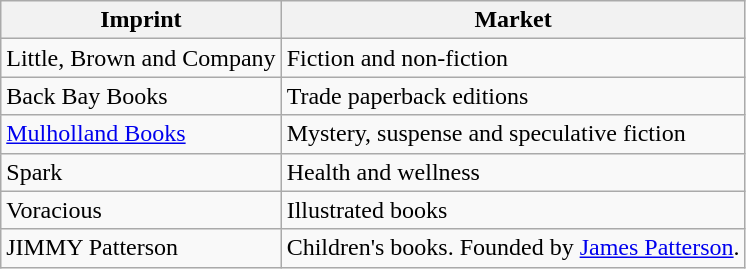<table class="wikitable">
<tr>
<th>Imprint</th>
<th>Market</th>
</tr>
<tr>
<td>Little, Brown and Company</td>
<td>Fiction and non-fiction</td>
</tr>
<tr>
<td>Back Bay Books</td>
<td>Trade paperback editions</td>
</tr>
<tr>
<td><a href='#'>Mulholland Books</a></td>
<td>Mystery, suspense and speculative fiction</td>
</tr>
<tr>
<td>Spark</td>
<td>Health and wellness</td>
</tr>
<tr>
<td>Voracious</td>
<td>Illustrated books</td>
</tr>
<tr>
<td>JIMMY Patterson</td>
<td>Children's books. Founded by <a href='#'>James Patterson</a>.</td>
</tr>
</table>
